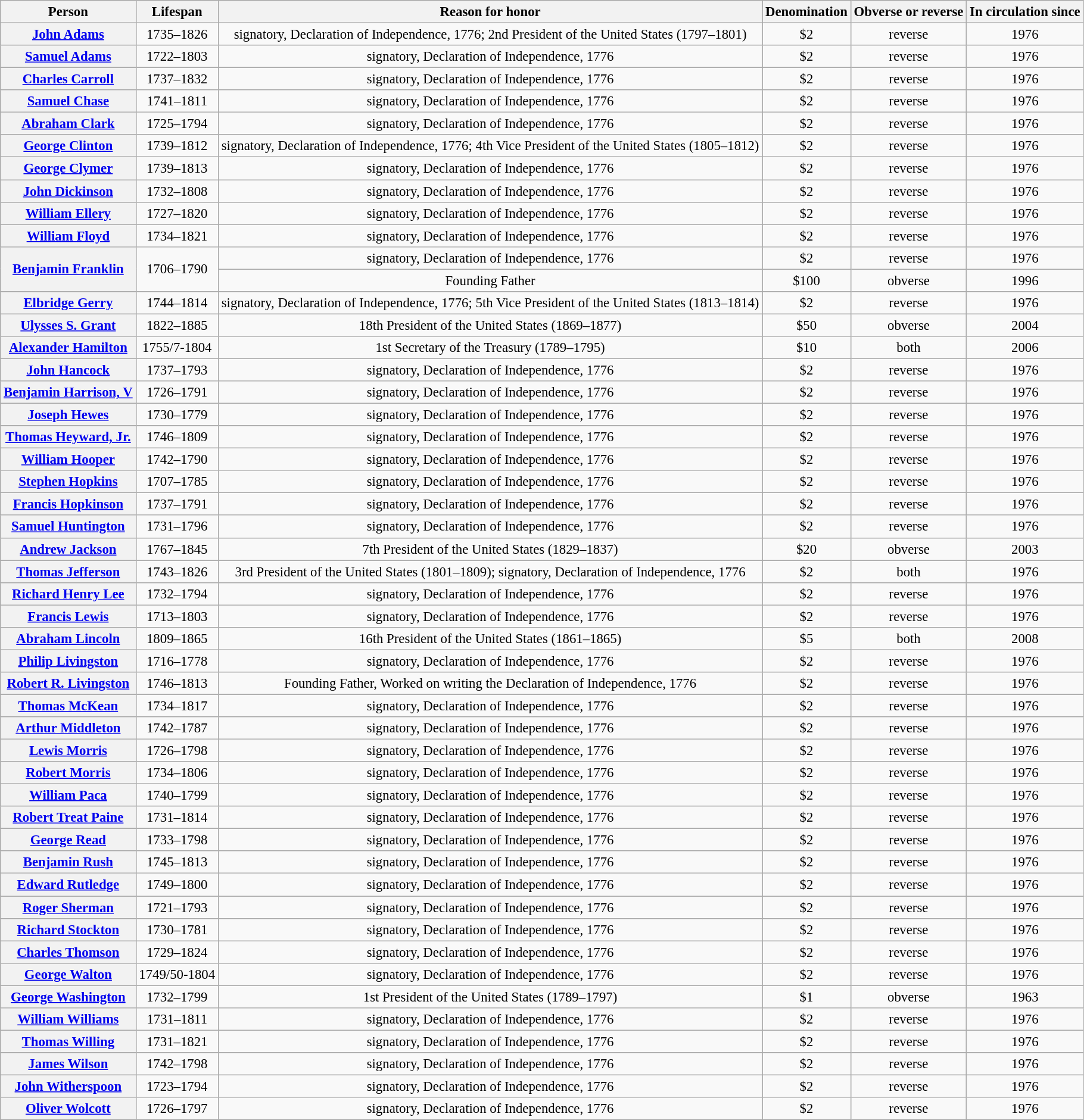<table class="wikitable sortable" style="font-size: 95%; text-align:center;">
<tr>
<th>Person</th>
<th>Lifespan</th>
<th>Reason for honor</th>
<th>Denomination</th>
<th>Obverse or reverse</th>
<th>In circulation since</th>
</tr>
<tr>
<th><a href='#'>John Adams</a></th>
<td>1735–1826</td>
<td>signatory, Declaration of Independence, 1776; 2nd President of the United States (1797–1801)</td>
<td>$2</td>
<td>reverse</td>
<td>1976</td>
</tr>
<tr>
<th><a href='#'>Samuel Adams</a></th>
<td>1722–1803</td>
<td>signatory, Declaration of Independence, 1776</td>
<td>$2</td>
<td>reverse</td>
<td>1976</td>
</tr>
<tr>
<th><a href='#'>Charles Carroll</a></th>
<td>1737–1832</td>
<td>signatory, Declaration of Independence, 1776</td>
<td>$2</td>
<td>reverse</td>
<td>1976</td>
</tr>
<tr>
<th><a href='#'>Samuel Chase</a></th>
<td>1741–1811</td>
<td>signatory, Declaration of Independence, 1776</td>
<td>$2</td>
<td>reverse</td>
<td>1976</td>
</tr>
<tr>
<th><a href='#'>Abraham Clark</a></th>
<td>1725–1794</td>
<td>signatory, Declaration of Independence, 1776</td>
<td>$2</td>
<td>reverse</td>
<td>1976</td>
</tr>
<tr>
<th><a href='#'>George Clinton</a></th>
<td>1739–1812</td>
<td>signatory, Declaration of Independence, 1776; 4th Vice President of the United States (1805–1812)</td>
<td>$2</td>
<td>reverse</td>
<td>1976</td>
</tr>
<tr>
<th><a href='#'>George Clymer</a></th>
<td>1739–1813</td>
<td>signatory, Declaration of Independence, 1776</td>
<td>$2</td>
<td>reverse</td>
<td>1976</td>
</tr>
<tr>
<th><a href='#'>John Dickinson</a></th>
<td>1732–1808</td>
<td>signatory, Declaration of Independence, 1776</td>
<td>$2</td>
<td>reverse</td>
<td>1976</td>
</tr>
<tr>
<th><a href='#'>William Ellery</a></th>
<td>1727–1820</td>
<td>signatory, Declaration of Independence, 1776</td>
<td>$2</td>
<td>reverse</td>
<td>1976</td>
</tr>
<tr>
<th><a href='#'>William Floyd</a></th>
<td>1734–1821</td>
<td>signatory, Declaration of Independence, 1776</td>
<td>$2</td>
<td>reverse</td>
<td>1976</td>
</tr>
<tr>
<th rowspan="2"><a href='#'>Benjamin Franklin</a></th>
<td rowspan="2">1706–1790</td>
<td>signatory, Declaration of Independence, 1776</td>
<td>$2</td>
<td>reverse</td>
<td>1976</td>
</tr>
<tr>
<td>Founding Father</td>
<td>$100</td>
<td>obverse</td>
<td>1996</td>
</tr>
<tr>
<th><a href='#'>Elbridge Gerry</a></th>
<td>1744–1814</td>
<td>signatory, Declaration of Independence, 1776; 5th Vice President of the United States (1813–1814)</td>
<td>$2</td>
<td>reverse</td>
<td>1976</td>
</tr>
<tr>
<th><a href='#'>Ulysses S. Grant</a></th>
<td>1822–1885</td>
<td>18th President of the United States (1869–1877)</td>
<td>$50</td>
<td>obverse</td>
<td>2004</td>
</tr>
<tr>
<th><a href='#'>Alexander Hamilton</a></th>
<td>1755/7-1804</td>
<td>1st Secretary of the Treasury (1789–1795)</td>
<td>$10</td>
<td>both</td>
<td>2006</td>
</tr>
<tr>
<th><a href='#'>John Hancock</a></th>
<td>1737–1793</td>
<td>signatory, Declaration of Independence, 1776</td>
<td>$2</td>
<td>reverse</td>
<td>1976</td>
</tr>
<tr>
<th><a href='#'>Benjamin Harrison, V</a></th>
<td>1726–1791</td>
<td>signatory, Declaration of Independence, 1776</td>
<td>$2</td>
<td>reverse</td>
<td>1976</td>
</tr>
<tr>
<th><a href='#'>Joseph Hewes</a></th>
<td>1730–1779</td>
<td>signatory, Declaration of Independence, 1776</td>
<td>$2</td>
<td>reverse</td>
<td>1976</td>
</tr>
<tr>
<th><a href='#'>Thomas Heyward, Jr.</a></th>
<td>1746–1809</td>
<td>signatory, Declaration of Independence, 1776</td>
<td>$2</td>
<td>reverse</td>
<td>1976</td>
</tr>
<tr>
<th><a href='#'>William Hooper</a></th>
<td>1742–1790</td>
<td>signatory, Declaration of Independence, 1776</td>
<td>$2</td>
<td>reverse</td>
<td>1976</td>
</tr>
<tr>
<th><a href='#'>Stephen Hopkins</a></th>
<td>1707–1785</td>
<td>signatory, Declaration of Independence, 1776</td>
<td>$2</td>
<td>reverse</td>
<td>1976</td>
</tr>
<tr>
<th><a href='#'>Francis Hopkinson</a></th>
<td>1737–1791</td>
<td>signatory, Declaration of Independence, 1776</td>
<td>$2</td>
<td>reverse</td>
<td>1976</td>
</tr>
<tr>
<th><a href='#'>Samuel Huntington</a></th>
<td>1731–1796</td>
<td>signatory, Declaration of Independence, 1776</td>
<td>$2</td>
<td>reverse</td>
<td>1976</td>
</tr>
<tr>
<th><a href='#'>Andrew Jackson</a></th>
<td>1767–1845</td>
<td>7th President of the United States (1829–1837)</td>
<td>$20</td>
<td>obverse</td>
<td>2003</td>
</tr>
<tr>
<th><a href='#'>Thomas Jefferson</a></th>
<td>1743–1826</td>
<td>3rd President of the United States (1801–1809); signatory, Declaration of Independence, 1776</td>
<td>$2</td>
<td>both</td>
<td>1976</td>
</tr>
<tr>
<th><a href='#'>Richard Henry Lee</a></th>
<td>1732–1794</td>
<td>signatory, Declaration of Independence, 1776</td>
<td>$2</td>
<td>reverse</td>
<td>1976</td>
</tr>
<tr>
<th><a href='#'>Francis Lewis</a></th>
<td>1713–1803</td>
<td>signatory, Declaration of Independence, 1776</td>
<td>$2</td>
<td>reverse</td>
<td>1976</td>
</tr>
<tr>
<th><a href='#'>Abraham Lincoln</a></th>
<td>1809–1865</td>
<td>16th President of the United States (1861–1865)</td>
<td>$5</td>
<td>both</td>
<td>2008</td>
</tr>
<tr>
<th><a href='#'>Philip Livingston</a></th>
<td>1716–1778</td>
<td>signatory, Declaration of Independence, 1776</td>
<td>$2</td>
<td>reverse</td>
<td>1976</td>
</tr>
<tr>
<th><a href='#'>Robert R. Livingston</a></th>
<td>1746–1813</td>
<td>Founding Father, Worked on writing the Declaration of Independence, 1776</td>
<td>$2</td>
<td>reverse</td>
<td>1976</td>
</tr>
<tr>
<th><a href='#'>Thomas McKean</a></th>
<td>1734–1817</td>
<td>signatory, Declaration of Independence, 1776</td>
<td>$2</td>
<td>reverse</td>
<td>1976</td>
</tr>
<tr>
<th><a href='#'>Arthur Middleton</a></th>
<td>1742–1787</td>
<td>signatory, Declaration of Independence, 1776</td>
<td>$2</td>
<td>reverse</td>
<td>1976</td>
</tr>
<tr>
<th><a href='#'>Lewis Morris</a></th>
<td>1726–1798</td>
<td>signatory, Declaration of Independence, 1776</td>
<td>$2</td>
<td>reverse</td>
<td>1976</td>
</tr>
<tr>
<th><a href='#'>Robert Morris</a></th>
<td>1734–1806</td>
<td>signatory, Declaration of Independence, 1776</td>
<td>$2</td>
<td>reverse</td>
<td>1976</td>
</tr>
<tr>
<th><a href='#'>William Paca</a></th>
<td>1740–1799</td>
<td>signatory, Declaration of Independence, 1776</td>
<td>$2</td>
<td>reverse</td>
<td>1976</td>
</tr>
<tr>
<th><a href='#'>Robert Treat Paine</a></th>
<td>1731–1814</td>
<td>signatory, Declaration of Independence, 1776</td>
<td>$2</td>
<td>reverse</td>
<td>1976</td>
</tr>
<tr>
<th><a href='#'>George Read</a></th>
<td>1733–1798</td>
<td>signatory, Declaration of Independence, 1776</td>
<td>$2</td>
<td>reverse</td>
<td>1976</td>
</tr>
<tr>
<th><a href='#'>Benjamin Rush</a></th>
<td>1745–1813</td>
<td>signatory, Declaration of Independence, 1776</td>
<td>$2</td>
<td>reverse</td>
<td>1976</td>
</tr>
<tr>
<th><a href='#'>Edward Rutledge</a></th>
<td>1749–1800</td>
<td>signatory, Declaration of Independence, 1776</td>
<td>$2</td>
<td>reverse</td>
<td>1976</td>
</tr>
<tr>
<th><a href='#'>Roger Sherman</a></th>
<td>1721–1793</td>
<td>signatory, Declaration of Independence, 1776</td>
<td>$2</td>
<td>reverse</td>
<td>1976</td>
</tr>
<tr>
<th><a href='#'>Richard Stockton</a></th>
<td>1730–1781</td>
<td>signatory, Declaration of Independence, 1776</td>
<td>$2</td>
<td>reverse</td>
<td>1976</td>
</tr>
<tr>
<th><a href='#'>Charles Thomson</a></th>
<td>1729–1824</td>
<td>signatory, Declaration of Independence, 1776</td>
<td>$2</td>
<td>reverse</td>
<td>1976</td>
</tr>
<tr>
<th><a href='#'>George Walton</a></th>
<td>1749/50-1804</td>
<td>signatory, Declaration of Independence, 1776</td>
<td>$2</td>
<td>reverse</td>
<td>1976</td>
</tr>
<tr>
<th><a href='#'>George Washington</a></th>
<td>1732–1799</td>
<td>1st President of the United States (1789–1797)</td>
<td>$1</td>
<td>obverse</td>
<td>1963</td>
</tr>
<tr>
<th><a href='#'>William Williams</a></th>
<td>1731–1811</td>
<td>signatory, Declaration of Independence, 1776</td>
<td>$2</td>
<td>reverse</td>
<td>1976</td>
</tr>
<tr>
<th><a href='#'>Thomas Willing</a></th>
<td>1731–1821</td>
<td>signatory, Declaration of Independence, 1776</td>
<td>$2</td>
<td>reverse</td>
<td>1976</td>
</tr>
<tr>
<th><a href='#'>James Wilson</a></th>
<td>1742–1798</td>
<td>signatory, Declaration of Independence, 1776</td>
<td>$2</td>
<td>reverse</td>
<td>1976</td>
</tr>
<tr>
<th><a href='#'>John Witherspoon</a></th>
<td>1723–1794</td>
<td>signatory, Declaration of Independence, 1776</td>
<td>$2</td>
<td>reverse</td>
<td>1976</td>
</tr>
<tr>
<th><a href='#'>Oliver Wolcott</a></th>
<td>1726–1797</td>
<td>signatory, Declaration of Independence, 1776</td>
<td>$2</td>
<td>reverse</td>
<td>1976</td>
</tr>
</table>
